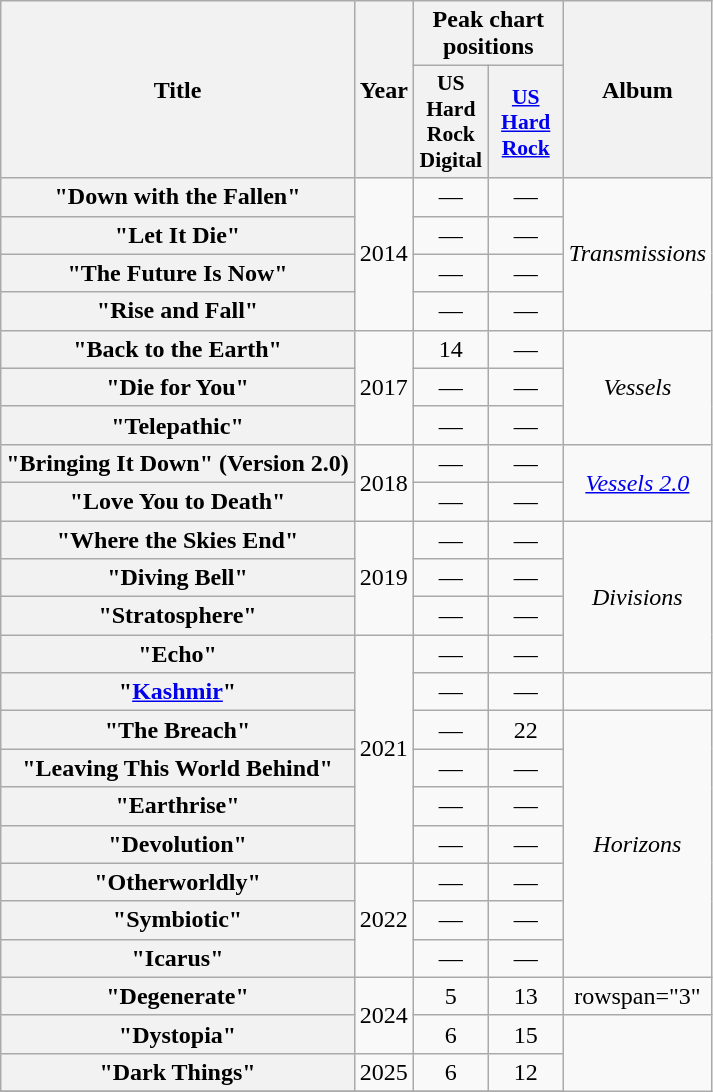<table class="wikitable plainrowheaders" style="text-align:center">
<tr>
<th scope="col" rowspan="2">Title</th>
<th scope="col" rowspan="2">Year</th>
<th scope="col" colspan="2">Peak chart positions</th>
<th scope="col" rowspan="2">Album</th>
</tr>
<tr>
<th scope="col" style="width:3em;font-size:90%;">US Hard Rock Digital<br></th>
<th scope="col" style="width:3em;font-size:90%;"><a href='#'>US Hard Rock</a></th>
</tr>
<tr>
<th scope="row">"Down with the Fallen"</th>
<td rowspan="4">2014</td>
<td>—</td>
<td>—</td>
<td rowspan="4"><em>Transmissions</em></td>
</tr>
<tr>
<th scope="row">"Let It Die"</th>
<td>—</td>
<td>—</td>
</tr>
<tr>
<th scope="row">"The Future Is Now"</th>
<td>—</td>
<td>—</td>
</tr>
<tr>
<th scope="row">"Rise and Fall"</th>
<td>—</td>
<td>—</td>
</tr>
<tr>
<th scope="row">"Back to the Earth"</th>
<td rowspan="3">2017</td>
<td>14</td>
<td>—</td>
<td rowspan="3"><em>Vessels</em></td>
</tr>
<tr>
<th scope="row">"Die for You"</th>
<td>—</td>
<td>—</td>
</tr>
<tr>
<th scope="row">"Telepathic"</th>
<td>—</td>
<td>—</td>
</tr>
<tr>
<th scope="row">"Bringing It Down" (Version 2.0)</th>
<td rowspan="2">2018</td>
<td>—</td>
<td>—</td>
<td rowspan="2"><em><a href='#'>Vessels 2.0</a></em></td>
</tr>
<tr>
<th scope="row">"Love You to Death"</th>
<td>—</td>
<td>—</td>
</tr>
<tr>
<th scope="row">"Where the Skies End"</th>
<td rowspan="3">2019</td>
<td>—</td>
<td>—</td>
<td rowspan="4"><em>Divisions</em></td>
</tr>
<tr>
<th scope="row">"Diving Bell"</th>
<td>—</td>
<td>—</td>
</tr>
<tr>
<th scope="row">"Stratosphere"</th>
<td>—</td>
<td>—</td>
</tr>
<tr>
<th scope="row">"Echo"</th>
<td rowspan="6">2021</td>
<td>—</td>
<td>—</td>
</tr>
<tr>
<th scope="row">"<a href='#'>Kashmir</a>"</th>
<td>—</td>
<td>—</td>
<td></td>
</tr>
<tr>
<th scope="row">"The Breach"</th>
<td>—</td>
<td>22</td>
<td rowspan="7"><em>Horizons</em></td>
</tr>
<tr>
<th scope="row">"Leaving This World Behind"</th>
<td>—</td>
<td>—</td>
</tr>
<tr>
<th scope="row">"Earthrise"</th>
<td>—</td>
<td>—</td>
</tr>
<tr>
<th scope="row">"Devolution"</th>
<td>—</td>
<td>—</td>
</tr>
<tr>
<th scope="row">"Otherworldly"</th>
<td rowspan="3">2022</td>
<td>—</td>
<td>—</td>
</tr>
<tr>
<th scope="row">"Symbiotic"</th>
<td>—</td>
<td>—</td>
</tr>
<tr>
<th scope="row">"Icarus"</th>
<td>—</td>
<td>—</td>
</tr>
<tr>
<th scope="row">"Degenerate"</th>
<td rowspan="2">2024</td>
<td>5</td>
<td>13</td>
<td>rowspan="3" </td>
</tr>
<tr>
<th scope="row">"Dystopia"</th>
<td>6</td>
<td>15</td>
</tr>
<tr>
<th scope="row">"Dark Things"</th>
<td>2025</td>
<td>6</td>
<td>12</td>
</tr>
<tr>
</tr>
</table>
